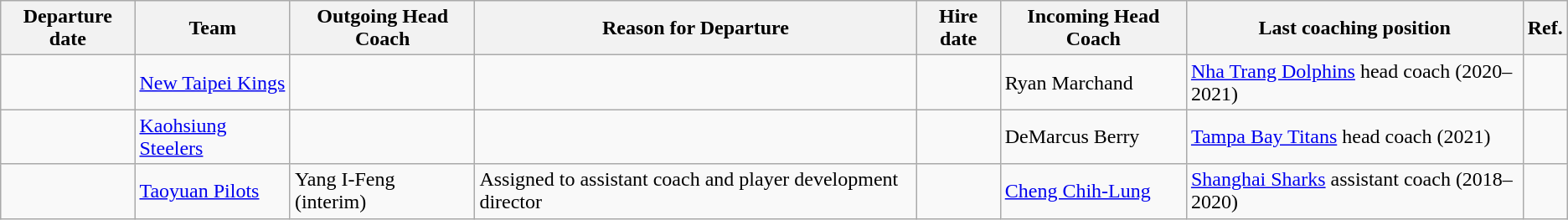<table class="wikitable sortable">
<tr>
<th>Departure date</th>
<th>Team</th>
<th>Outgoing Head Coach</th>
<th>Reason for Departure</th>
<th>Hire date</th>
<th>Incoming Head Coach</th>
<th class="unsortable">Last coaching position</th>
<th class="unsortable">Ref.</th>
</tr>
<tr>
<td></td>
<td><a href='#'>New Taipei Kings</a></td>
<td></td>
<td></td>
<td></td>
<td>Ryan Marchand</td>
<td><a href='#'>Nha Trang Dolphins</a> head coach (2020–2021)</td>
<td align="center"></td>
</tr>
<tr>
<td></td>
<td><a href='#'>Kaohsiung Steelers</a></td>
<td></td>
<td></td>
<td></td>
<td>DeMarcus Berry</td>
<td><a href='#'>Tampa Bay Titans</a> head coach (2021)</td>
<td align="center"></td>
</tr>
<tr>
<td align=center></td>
<td><a href='#'>Taoyuan Pilots</a></td>
<td>Yang I-Feng (interim)</td>
<td>Assigned to assistant coach and player development director</td>
<td></td>
<td><a href='#'>Cheng Chih-Lung</a></td>
<td><a href='#'>Shanghai Sharks</a> assistant coach (2018–2020)</td>
<td align="center"></td>
</tr>
</table>
